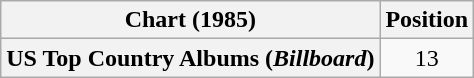<table class="wikitable plainrowheaders" style="text-align:center">
<tr>
<th scope="col">Chart (1985)</th>
<th scope="col">Position</th>
</tr>
<tr>
<th scope="row">US Top Country Albums (<em>Billboard</em>)</th>
<td>13</td>
</tr>
</table>
